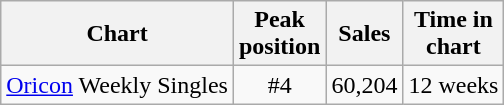<table class="wikitable">
<tr>
<th align="left">Chart</th>
<th align="center">Peak<br>position</th>
<th align="center">Sales</th>
<th align="center">Time in<br>chart</th>
</tr>
<tr>
<td align="left"><a href='#'>Oricon</a> Weekly Singles</td>
<td align="center">#4</td>
<td align="">60,204</td>
<td align="">12 weeks</td>
</tr>
</table>
